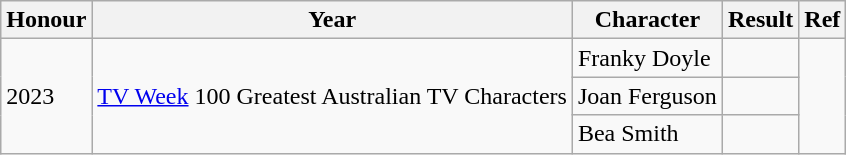<table class="wikitable">
<tr>
<th>Honour</th>
<th>Year</th>
<th>Character</th>
<th>Result</th>
<th>Ref</th>
</tr>
<tr>
<td rowspan="3">2023</td>
<td rowspan="3"><a href='#'>TV Week</a> 100 Greatest Australian TV Characters</td>
<td>Franky Doyle</td>
<td></td>
<td align="center" rowspan="3"></td>
</tr>
<tr>
<td>Joan Ferguson</td>
<td></td>
</tr>
<tr>
<td>Bea Smith</td>
<td></td>
</tr>
</table>
